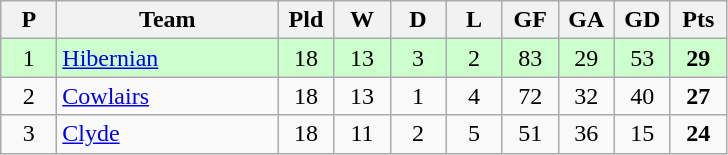<table class="wikitable" style="text-align: center;">
<tr>
<th width=30>P</th>
<th width=140>Team</th>
<th width=30>Pld</th>
<th width=30>W</th>
<th width=30>D</th>
<th width=30>L</th>
<th width=30>GF</th>
<th width=30>GA</th>
<th width=30>GD</th>
<th width=30>Pts</th>
</tr>
<tr style="background:#ccffcc;">
<td>1</td>
<td align=left><a href='#'>Hibernian</a></td>
<td>18</td>
<td>13</td>
<td>3</td>
<td>2</td>
<td>83</td>
<td>29</td>
<td>53</td>
<td><strong>29</strong></td>
</tr>
<tr>
<td>2</td>
<td align=left><a href='#'>Cowlairs</a></td>
<td>18</td>
<td>13</td>
<td>1</td>
<td>4</td>
<td>72</td>
<td>32</td>
<td>40</td>
<td><strong>27</strong></td>
</tr>
<tr>
<td>3</td>
<td align=left><a href='#'>Clyde</a></td>
<td>18</td>
<td>11</td>
<td>2</td>
<td>5</td>
<td>51</td>
<td>36</td>
<td>15</td>
<td><strong>24</strong></td>
</tr>
</table>
